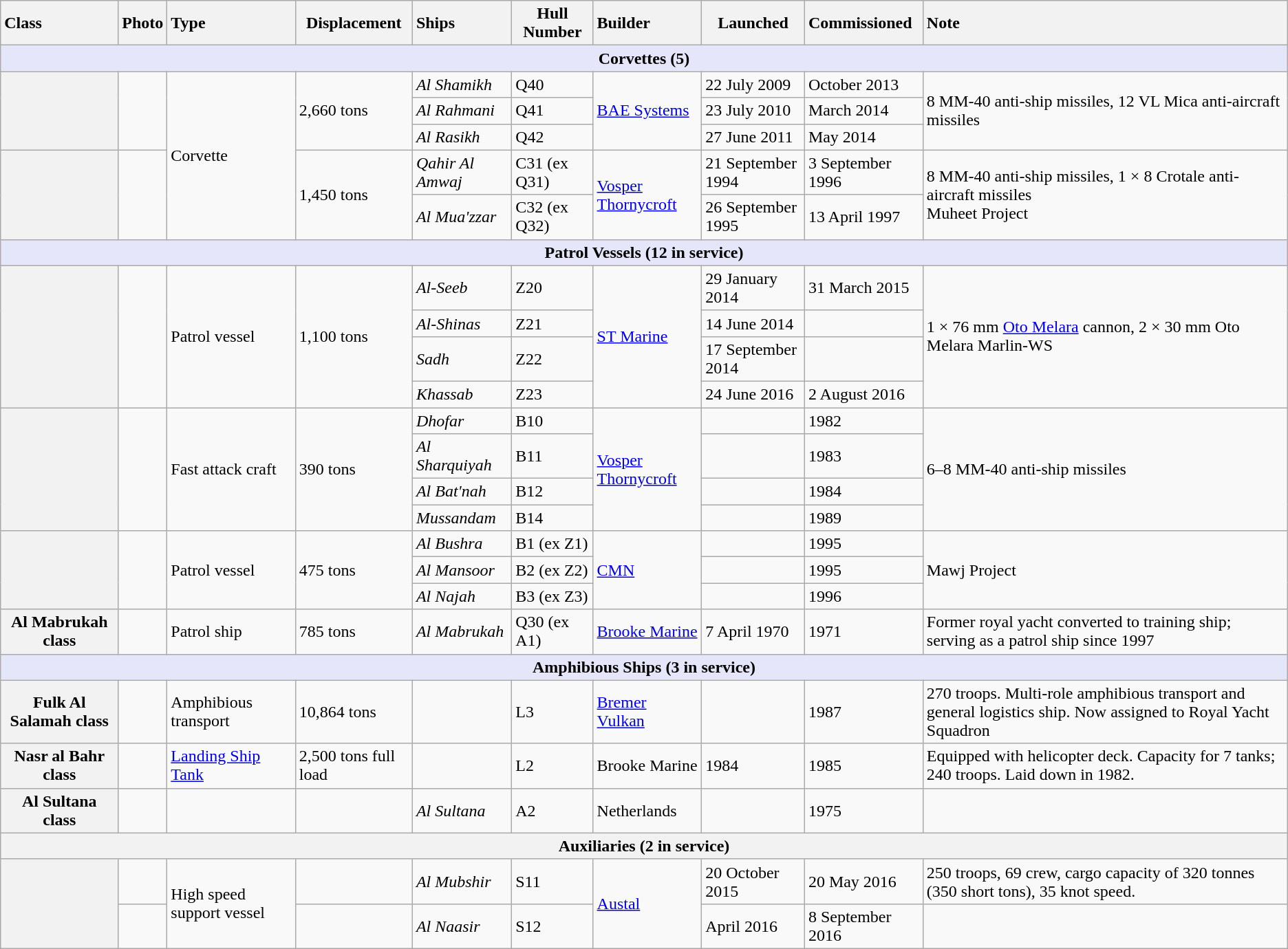<table class="wikitable">
<tr>
<th style="text-align:left;">Class</th>
<th style="text-align:left;">Photo</th>
<th style="text-align:left;">Type</th>
<th>Displacement</th>
<th style="text-align:left;">Ships</th>
<th>Hull Number</th>
<th style="text-align:left;">Builder</th>
<th>Launched</th>
<th style="text-align:left;">Commissioned</th>
<th style="text-align:left;">Note</th>
</tr>
<tr>
<th colspan="10" style="background: lavender;">Corvettes (5)</th>
</tr>
<tr>
<th rowspan="3"></th>
<td rowspan="3"></td>
<td rowspan="5">Corvette</td>
<td rowspan="3">2,660 tons</td>
<td><em>Al Shamikh</em></td>
<td>Q40</td>
<td rowspan="3"><a href='#'>BAE Systems</a></td>
<td>22 July 2009</td>
<td>October 2013</td>
<td rowspan="3">8 MM-40 anti-ship missiles, 12 VL Mica anti-aircraft missiles</td>
</tr>
<tr>
<td><em>Al Rahmani</em></td>
<td>Q41</td>
<td>23 July 2010</td>
<td>March 2014</td>
</tr>
<tr>
<td><em>Al Rasikh</em></td>
<td>Q42</td>
<td>27 June 2011</td>
<td>May 2014</td>
</tr>
<tr>
<th rowspan="2"></th>
<td rowspan="2"></td>
<td rowspan="2">1,450 tons</td>
<td><em>Qahir Al Amwaj</em></td>
<td>C31 (ex Q31)</td>
<td rowspan="2"><a href='#'>Vosper Thornycroft</a></td>
<td>21 September 1994</td>
<td>3 September 1996</td>
<td rowspan="2">8 MM-40 anti-ship missiles, 1 × 8 Crotale anti-aircraft missiles<br>Muheet Project</td>
</tr>
<tr>
<td><em>Al Mua'zzar</em></td>
<td>C32 (ex Q32)</td>
<td>26 September 1995</td>
<td>13 April 1997</td>
</tr>
<tr>
<th colspan="10" style="background: lavender;">Patrol Vessels (12 in service)</th>
</tr>
<tr>
<th rowspan="4"></th>
<td rowspan="4"></td>
<td rowspan="4">Patrol vessel</td>
<td rowspan="4">1,100 tons</td>
<td><em>Al-Seeb</em></td>
<td>Z20</td>
<td rowspan="4"><a href='#'>ST Marine</a></td>
<td>29 January 2014</td>
<td>31 March 2015</td>
<td rowspan="4">1 × 76 mm <a href='#'>Oto Melara</a> cannon,  2 × 30 mm Oto Melara Marlin-WS</td>
</tr>
<tr>
<td><em>Al-Shinas</em></td>
<td>Z21</td>
<td>14 June 2014</td>
<td></td>
</tr>
<tr>
<td><em>Sadh</em></td>
<td>Z22</td>
<td>17 September 2014</td>
<td></td>
</tr>
<tr>
<td><em>Khassab</em></td>
<td>Z23</td>
<td>24 June 2016</td>
<td>2 August 2016</td>
</tr>
<tr>
<th rowspan="4"></th>
<td rowspan="4"></td>
<td rowspan="4">Fast attack craft</td>
<td rowspan="4">390 tons</td>
<td><em>Dhofar</em></td>
<td>B10</td>
<td rowspan="4"><a href='#'>Vosper Thornycroft</a></td>
<td></td>
<td>1982</td>
<td rowspan="4">6–8 MM-40 anti-ship missiles</td>
</tr>
<tr>
<td><em>Al Sharquiyah</em></td>
<td>B11</td>
<td></td>
<td>1983</td>
</tr>
<tr>
<td><em>Al Bat'nah</em></td>
<td>B12</td>
<td></td>
<td>1984</td>
</tr>
<tr>
<td><em>Mussandam</em></td>
<td>B14</td>
<td></td>
<td>1989</td>
</tr>
<tr>
<th rowspan="3"></th>
<td rowspan="3"></td>
<td rowspan="3">Patrol vessel</td>
<td rowspan="3">475 tons</td>
<td><em>Al Bushra</em></td>
<td>B1 (ex Z1)</td>
<td rowspan="3"><a href='#'>CMN</a></td>
<td></td>
<td>1995</td>
<td rowspan="3">Mawj Project</td>
</tr>
<tr>
<td><em>Al Mansoor</em></td>
<td>B2 (ex Z2)</td>
<td></td>
<td>1995</td>
</tr>
<tr>
<td><em>Al Najah</em></td>
<td>B3 (ex Z3)</td>
<td></td>
<td>1996</td>
</tr>
<tr>
<th>Al Mabrukah class</th>
<td></td>
<td>Patrol ship</td>
<td>785 tons</td>
<td><em>Al Mabrukah</em></td>
<td>Q30 (ex A1)</td>
<td><a href='#'>Brooke Marine</a></td>
<td>7 April 1970</td>
<td>1971</td>
<td>Former royal yacht converted to training ship; serving as a patrol ship since 1997</td>
</tr>
<tr>
<th colspan="10" style="background: lavender;">Amphibious Ships (3 in service)</th>
</tr>
<tr>
<th>Fulk Al Salamah class</th>
<td></td>
<td>Amphibious transport</td>
<td>10,864 tons</td>
<td></td>
<td>L3</td>
<td><a href='#'>Bremer Vulkan</a></td>
<td></td>
<td>1987</td>
<td>270 troops. Multi-role amphibious transport and general logistics ship. Now assigned to Royal Yacht Squadron</td>
</tr>
<tr>
<th>Nasr al Bahr class</th>
<td></td>
<td><a href='#'>Landing Ship Tank</a></td>
<td>2,500 tons full load</td>
<td></td>
<td>L2</td>
<td>Brooke Marine</td>
<td>1984</td>
<td>1985</td>
<td>Equipped with helicopter deck. Capacity for 7 tanks; 240 troops. Laid down in 1982.</td>
</tr>
<tr>
<th>Al Sultana class</th>
<td></td>
<td></td>
<td></td>
<td><em>Al Sultana</em></td>
<td>A2</td>
<td>Netherlands</td>
<td></td>
<td>1975</td>
<td></td>
</tr>
<tr>
<th colspan="10">Auxiliaries (2 in service)</th>
</tr>
<tr>
<th rowspan="2"></th>
<td></td>
<td rowspan="2">High speed support vessel</td>
<td></td>
<td><em>Al Mubshir</em></td>
<td>S11</td>
<td rowspan="2"><a href='#'>Austal</a></td>
<td>20 October 2015</td>
<td>20 May 2016</td>
<td>250 troops, 69 crew, cargo capacity of 320 tonnes (350 short tons), 35 knot speed.</td>
</tr>
<tr>
<td></td>
<td></td>
<td><em>Al Naasir</em></td>
<td>S12</td>
<td>April 2016</td>
<td>8 September 2016</td>
<td></td>
</tr>
</table>
